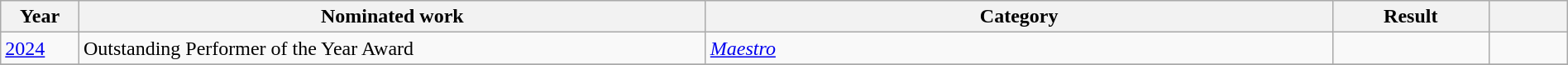<table class="wikitable" style="width:100%;">
<tr>
<th width=5%>Year</th>
<th style="width:40%;">Nominated work</th>
<th style="width:40%;">Category</th>
<th style="width:10%;">Result</th>
<th width=5%></th>
</tr>
<tr>
<td><a href='#'>2024</a></td>
<td>Outstanding Performer of the Year Award</td>
<td><em><a href='#'>Maestro</a></em></td>
<td></td>
<td style="text-align:center;"></td>
</tr>
<tr>
</tr>
</table>
